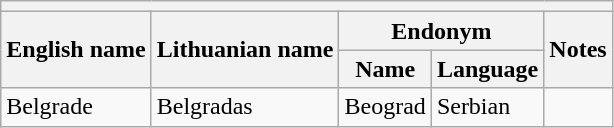<table class="wikitable sortable">
<tr>
<th colspan="5"></th>
</tr>
<tr>
<th rowspan="2">English name</th>
<th rowspan="2">Lithuanian name</th>
<th colspan="2">Endonym</th>
<th rowspan="2">Notes</th>
</tr>
<tr>
<th>Name</th>
<th>Language</th>
</tr>
<tr>
<td>Belgrade</td>
<td>Belgradas</td>
<td>Beograd</td>
<td>Serbian</td>
<td></td>
</tr>
</table>
